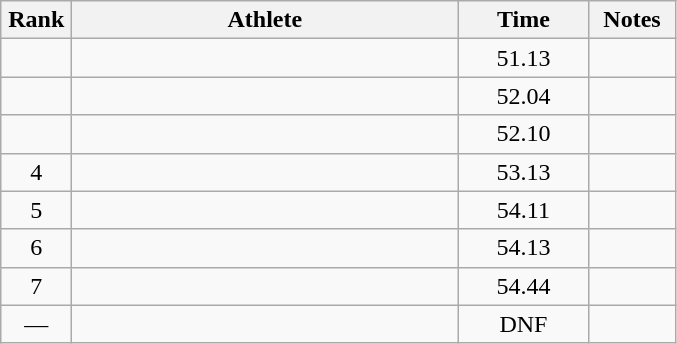<table class="wikitable" style="text-align:center">
<tr>
<th width=40>Rank</th>
<th width=250>Athlete</th>
<th width=80>Time</th>
<th width=50>Notes</th>
</tr>
<tr>
<td></td>
<td align=left></td>
<td>51.13</td>
<td></td>
</tr>
<tr>
<td></td>
<td align=left></td>
<td>52.04</td>
<td></td>
</tr>
<tr>
<td></td>
<td align=left></td>
<td>52.10</td>
<td></td>
</tr>
<tr>
<td>4</td>
<td align=left></td>
<td>53.13</td>
<td></td>
</tr>
<tr>
<td>5</td>
<td align=left></td>
<td>54.11</td>
<td></td>
</tr>
<tr>
<td>6</td>
<td align=left></td>
<td>54.13</td>
<td></td>
</tr>
<tr>
<td>7</td>
<td align=left></td>
<td>54.44</td>
<td></td>
</tr>
<tr>
<td>—</td>
<td align=left></td>
<td>DNF</td>
<td></td>
</tr>
</table>
